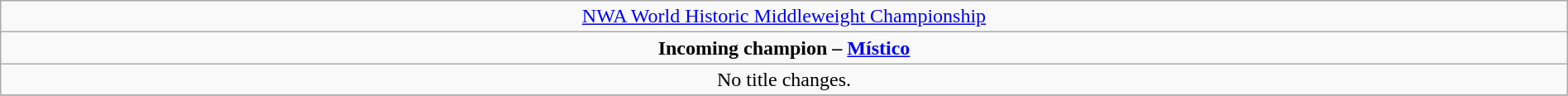<table class="wikitable" style="text-align:center; width:100%;">
<tr>
<td colspan="5" style="text-align: center;"><a href='#'>NWA World Historic Middleweight Championship</a></td>
</tr>
<tr>
<td colspan="5" style="text-align: center;"><strong>Incoming champion – <a href='#'>Místico</a></strong></td>
</tr>
<tr>
<td>No title changes.</td>
</tr>
<tr>
</tr>
</table>
